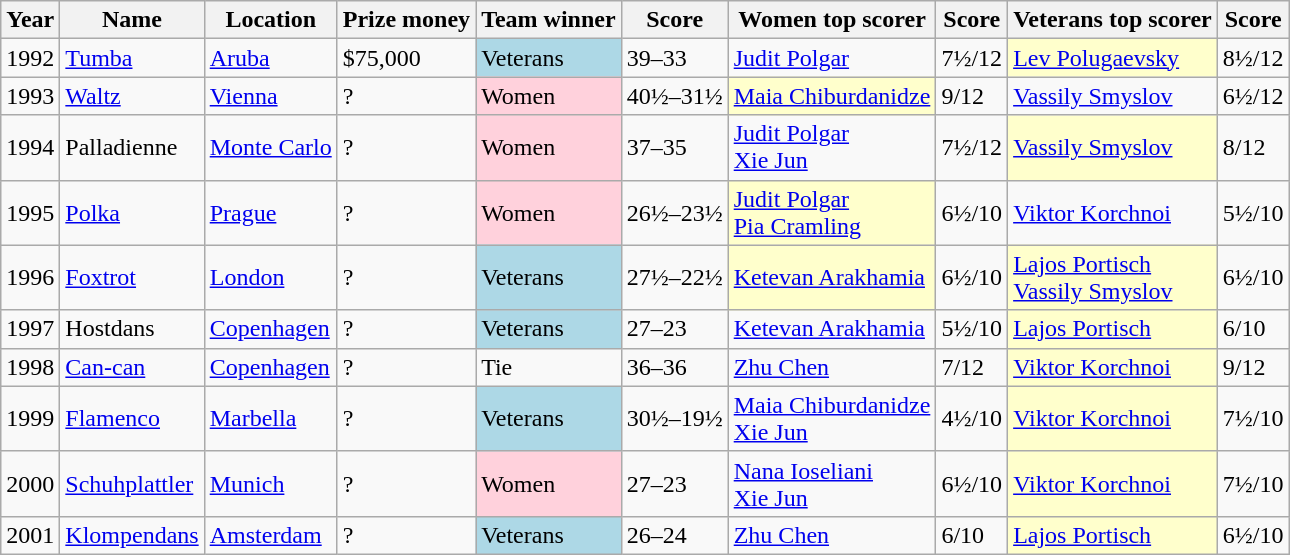<table class="wikitable">
<tr>
<th>Year</th>
<th>Name</th>
<th>Location</th>
<th>Prize money</th>
<th>Team winner</th>
<th>Score</th>
<th>Women top scorer</th>
<th>Score</th>
<th>Veterans top scorer</th>
<th>Score</th>
</tr>
<tr>
<td>1992</td>
<td><a href='#'>Tumba</a></td>
<td><a href='#'>Aruba</a></td>
<td>$75,000</td>
<td style="background:lightblue;">Veterans</td>
<td>39–33</td>
<td><a href='#'>Judit Polgar</a></td>
<td>7½/12</td>
<td style="background:#ffffcc;"><a href='#'>Lev Polugaevsky</a></td>
<td>8½/12</td>
</tr>
<tr>
<td>1993</td>
<td><a href='#'>Waltz</a></td>
<td><a href='#'>Vienna</a></td>
<td>?</td>
<td style="background:#FFD1DC;">Women</td>
<td>40½–31½</td>
<td style="background:#ffffcc;"><a href='#'>Maia Chiburdanidze</a></td>
<td>9/12</td>
<td><a href='#'>Vassily Smyslov</a></td>
<td>6½/12</td>
</tr>
<tr>
<td>1994</td>
<td>Palladienne</td>
<td><a href='#'>Monte Carlo</a></td>
<td>?</td>
<td style="background:#FFD1DC;">Women</td>
<td>37–35</td>
<td><a href='#'>Judit Polgar</a><br><a href='#'>Xie Jun</a></td>
<td>7½/12</td>
<td style="background:#ffffcc;"><a href='#'>Vassily Smyslov</a></td>
<td>8/12</td>
</tr>
<tr>
<td>1995</td>
<td><a href='#'>Polka</a></td>
<td><a href='#'>Prague</a></td>
<td>?</td>
<td style="background:#FFD1DC;">Women</td>
<td>26½–23½</td>
<td style="background:#ffffcc;"><a href='#'>Judit Polgar</a><br><a href='#'>Pia Cramling</a></td>
<td>6½/10</td>
<td><a href='#'>Viktor Korchnoi</a></td>
<td>5½/10</td>
</tr>
<tr>
<td>1996</td>
<td><a href='#'>Foxtrot</a></td>
<td><a href='#'>London</a></td>
<td>?</td>
<td style="background:lightblue;">Veterans</td>
<td>27½–22½</td>
<td style="background:#ffffcc;"><a href='#'>Ketevan Arakhamia</a></td>
<td>6½/10</td>
<td style="background:#ffffcc;"><a href='#'>Lajos Portisch</a><br><a href='#'>Vassily Smyslov</a></td>
<td>6½/10</td>
</tr>
<tr>
<td>1997</td>
<td>Hostdans</td>
<td><a href='#'>Copenhagen</a></td>
<td>?</td>
<td style="background:lightblue;">Veterans</td>
<td>27–23</td>
<td><a href='#'>Ketevan Arakhamia</a></td>
<td>5½/10</td>
<td style="background:#ffffcc;"><a href='#'>Lajos Portisch</a></td>
<td>6/10</td>
</tr>
<tr>
<td>1998</td>
<td><a href='#'>Can-can</a></td>
<td><a href='#'>Copenhagen</a></td>
<td>?</td>
<td>Tie</td>
<td>36–36</td>
<td><a href='#'>Zhu Chen</a></td>
<td>7/12</td>
<td style="background:#ffffcc;"><a href='#'>Viktor Korchnoi</a></td>
<td>9/12</td>
</tr>
<tr>
<td>1999</td>
<td><a href='#'>Flamenco</a></td>
<td><a href='#'>Marbella</a></td>
<td>?</td>
<td style="background:lightblue;">Veterans</td>
<td>30½–19½</td>
<td><a href='#'>Maia Chiburdanidze</a><br><a href='#'>Xie Jun</a></td>
<td>4½/10</td>
<td style="background:#ffffcc;"><a href='#'>Viktor Korchnoi</a></td>
<td>7½/10</td>
</tr>
<tr>
<td>2000</td>
<td><a href='#'>Schuhplattler</a></td>
<td><a href='#'>Munich</a></td>
<td>?</td>
<td style="background:#FFD1DC;">Women</td>
<td>27–23</td>
<td><a href='#'>Nana Ioseliani</a><br><a href='#'>Xie Jun</a></td>
<td>6½/10</td>
<td style="background:#ffffcc;"><a href='#'>Viktor Korchnoi</a></td>
<td>7½/10</td>
</tr>
<tr>
<td>2001</td>
<td><a href='#'>Klompendans</a></td>
<td><a href='#'>Amsterdam</a></td>
<td>?</td>
<td style="background:lightblue;">Veterans</td>
<td>26–24</td>
<td><a href='#'>Zhu Chen</a></td>
<td>6/10</td>
<td style="background:#ffffcc;"><a href='#'>Lajos Portisch</a></td>
<td>6½/10</td>
</tr>
</table>
